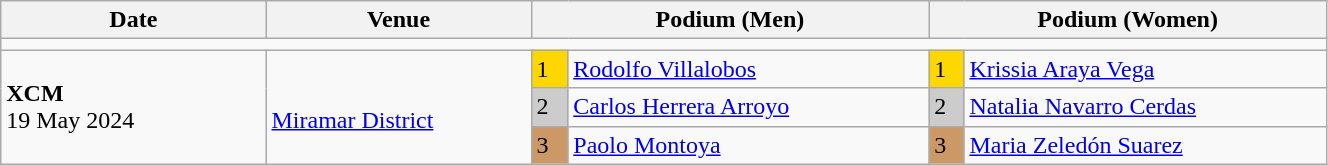<table class="wikitable" width=70%>
<tr>
<th>Date</th>
<th width=20%>Venue</th>
<th colspan=2 width=30%>Podium (Men)</th>
<th colspan=2 width=30%>Podium (Women)</th>
</tr>
<tr>
<td colspan=6></td>
</tr>
<tr>
<td rowspan=3><strong>XCM</strong> <br> 19 May 2024</td>
<td rowspan=3><br><a href='#'>Miramar District</a></td>
<td bgcolor=FFD700>1</td>
<td><a href='#'>Rodolfo Villalobos</a></td>
<td bgcolor=FFD700>1</td>
<td><a href='#'>Krissia Araya Vega</a></td>
</tr>
<tr>
<td bgcolor=CCCCCC>2</td>
<td><a href='#'>Carlos Herrera Arroyo</a></td>
<td bgcolor=CCCCCC>2</td>
<td><a href='#'>Natalia Navarro Cerdas</a></td>
</tr>
<tr>
<td bgcolor=CC9966>3</td>
<td><a href='#'>Paolo Montoya</a></td>
<td bgcolor=CC9966>3</td>
<td><a href='#'>Maria Zeledón Suarez</a></td>
</tr>
</table>
